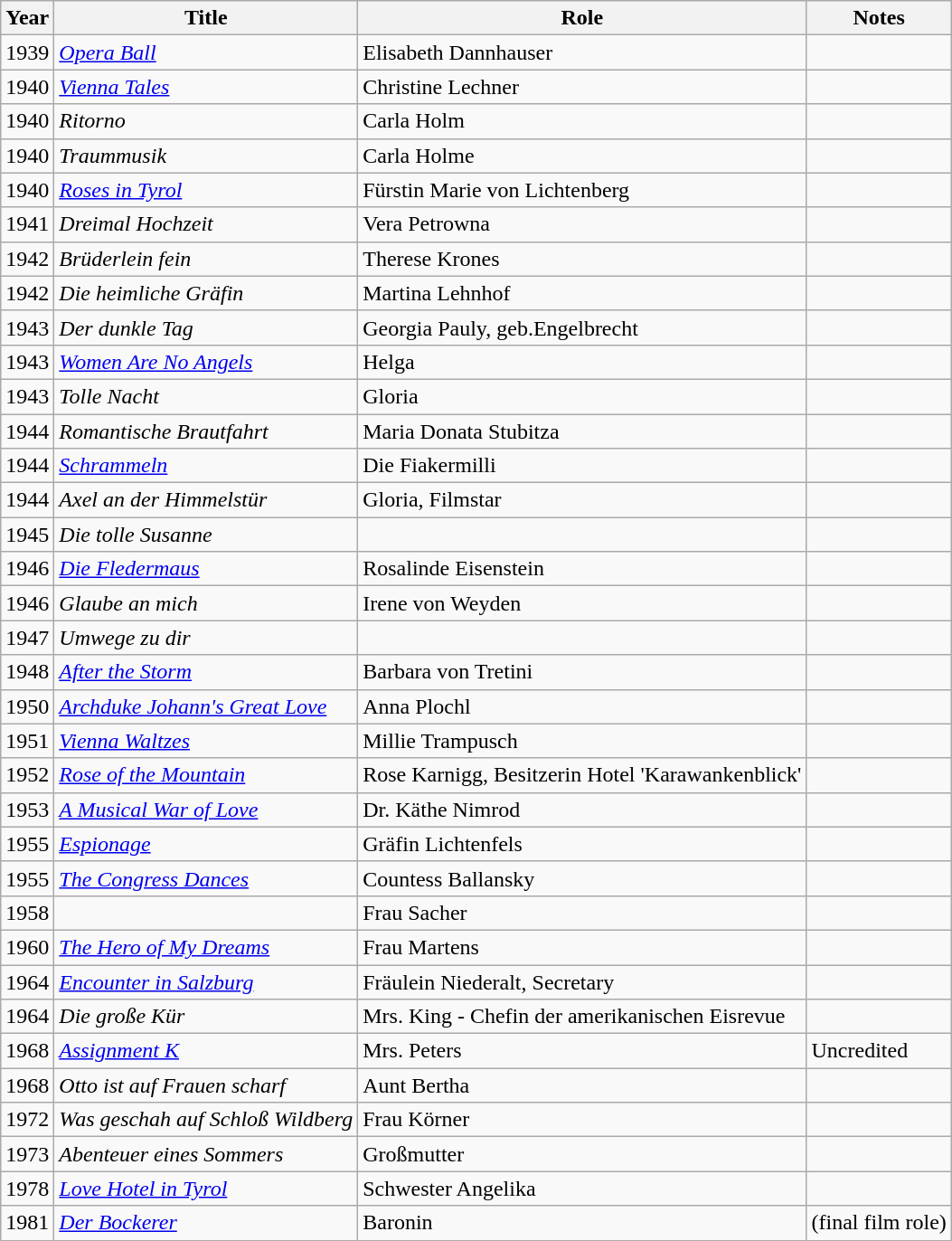<table class="wikitable">
<tr>
<th>Year</th>
<th>Title</th>
<th>Role</th>
<th>Notes</th>
</tr>
<tr>
<td>1939</td>
<td><em><a href='#'>Opera Ball</a></em></td>
<td>Elisabeth Dannhauser</td>
<td></td>
</tr>
<tr>
<td>1940</td>
<td><em><a href='#'>Vienna Tales</a></em></td>
<td>Christine Lechner</td>
<td></td>
</tr>
<tr>
<td>1940</td>
<td><em>Ritorno</em></td>
<td>Carla Holm</td>
<td></td>
</tr>
<tr>
<td>1940</td>
<td><em>Traummusik</em></td>
<td>Carla Holme</td>
<td></td>
</tr>
<tr>
<td>1940</td>
<td><em><a href='#'>Roses in Tyrol</a></em></td>
<td>Fürstin Marie von Lichtenberg</td>
<td></td>
</tr>
<tr>
<td>1941</td>
<td><em>Dreimal Hochzeit</em></td>
<td>Vera Petrowna</td>
<td></td>
</tr>
<tr>
<td>1942</td>
<td><em>Brüderlein fein</em></td>
<td>Therese Krones</td>
<td></td>
</tr>
<tr>
<td>1942</td>
<td><em>Die heimliche Gräfin</em></td>
<td>Martina Lehnhof</td>
<td></td>
</tr>
<tr>
<td>1943</td>
<td><em>Der dunkle Tag</em></td>
<td>Georgia Pauly, geb.Engelbrecht</td>
<td></td>
</tr>
<tr>
<td>1943</td>
<td><em><a href='#'>Women Are No Angels</a></em></td>
<td>Helga</td>
<td></td>
</tr>
<tr>
<td>1943</td>
<td><em>Tolle Nacht</em></td>
<td>Gloria</td>
<td></td>
</tr>
<tr>
<td>1944</td>
<td><em>Romantische Brautfahrt</em></td>
<td>Maria Donata Stubitza</td>
<td></td>
</tr>
<tr>
<td>1944</td>
<td><em><a href='#'>Schrammeln</a></em></td>
<td>Die Fiakermilli</td>
<td></td>
</tr>
<tr>
<td>1944</td>
<td><em>Axel an der Himmelstür</em></td>
<td>Gloria, Filmstar</td>
<td></td>
</tr>
<tr>
<td>1945</td>
<td><em>Die tolle Susanne</em></td>
<td></td>
<td></td>
</tr>
<tr>
<td>1946</td>
<td><em><a href='#'>Die Fledermaus</a></em></td>
<td>Rosalinde Eisenstein</td>
<td></td>
</tr>
<tr>
<td>1946</td>
<td><em>Glaube an mich</em></td>
<td>Irene von Weyden</td>
<td></td>
</tr>
<tr>
<td>1947</td>
<td><em>Umwege zu dir</em></td>
<td></td>
<td></td>
</tr>
<tr>
<td>1948</td>
<td><em><a href='#'>After the Storm</a></em></td>
<td>Barbara von Tretini</td>
<td></td>
</tr>
<tr>
<td>1950</td>
<td><em><a href='#'>Archduke Johann's Great Love</a></em></td>
<td>Anna Plochl</td>
<td></td>
</tr>
<tr>
<td>1951</td>
<td><em><a href='#'>Vienna Waltzes</a></em></td>
<td>Millie Trampusch</td>
<td></td>
</tr>
<tr>
<td>1952</td>
<td><em><a href='#'>Rose of the Mountain</a></em></td>
<td>Rose Karnigg, Besitzerin Hotel 'Karawankenblick'</td>
<td></td>
</tr>
<tr>
<td>1953</td>
<td><em><a href='#'>A Musical War of Love</a></em></td>
<td>Dr. Käthe Nimrod</td>
<td></td>
</tr>
<tr>
<td>1955</td>
<td><em><a href='#'>Espionage</a></em></td>
<td>Gräfin Lichtenfels</td>
<td></td>
</tr>
<tr>
<td>1955</td>
<td><em><a href='#'>The Congress Dances</a></em></td>
<td>Countess Ballansky</td>
<td></td>
</tr>
<tr>
<td>1958</td>
<td><em></em></td>
<td>Frau Sacher</td>
<td></td>
</tr>
<tr>
<td>1960</td>
<td><em><a href='#'>The Hero of My Dreams</a></em></td>
<td>Frau Martens</td>
<td></td>
</tr>
<tr>
<td>1964</td>
<td><em><a href='#'>Encounter in Salzburg</a></em></td>
<td>Fräulein Niederalt, Secretary</td>
<td></td>
</tr>
<tr>
<td>1964</td>
<td><em>Die große Kür</em></td>
<td>Mrs. King - Chefin der amerikanischen Eisrevue</td>
<td></td>
</tr>
<tr>
<td>1968</td>
<td><em><a href='#'>Assignment K</a></em></td>
<td>Mrs. Peters</td>
<td>Uncredited</td>
</tr>
<tr>
<td>1968</td>
<td><em>Otto ist auf Frauen scharf</em></td>
<td>Aunt Bertha</td>
<td></td>
</tr>
<tr>
<td>1972</td>
<td><em>Was geschah auf Schloß Wildberg</em></td>
<td>Frau Körner</td>
<td></td>
</tr>
<tr>
<td>1973</td>
<td><em>Abenteuer eines Sommers</em></td>
<td>Großmutter</td>
<td></td>
</tr>
<tr>
<td>1978</td>
<td><em><a href='#'>Love Hotel in Tyrol</a></em></td>
<td>Schwester Angelika</td>
<td></td>
</tr>
<tr>
<td>1981</td>
<td><em><a href='#'>Der Bockerer</a></em></td>
<td>Baronin</td>
<td>(final film role)</td>
</tr>
</table>
